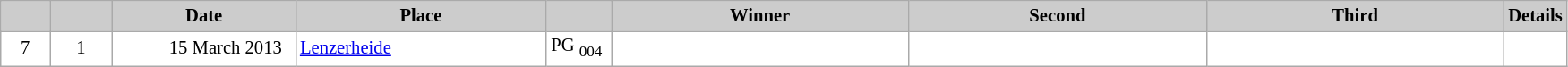<table class="wikitable plainrowheaders" style="background:#fff; font-size:86%; line-height:16px; border:grey solid 1px; border-collapse:collapse;">
<tr style="background:#ccc; text-align:center;">
<td align="center" width="30"></td>
<td align="center" width="40"></td>
<td align="center" width="130"><strong>Date</strong></td>
<td align="center" width="180"><strong>Place</strong></td>
<td align="center" width="42"></td>
<td align="center" width="215"><strong>Winner</strong></td>
<td align="center" width="215"><strong>Second</strong></td>
<td align="center" width="215"><strong>Third</strong></td>
<td align="center" width="10"><strong>Details</strong></td>
</tr>
<tr>
<td align=center>7</td>
<td align=center>1</td>
<td align=right>15 March 2013  </td>
<td> <a href='#'>Lenzerheide</a></td>
<td align=right>PG <sub>004</sub> </td>
<td style="vertical-align: top;"></td>
<td style="vertical-align: top;"></td>
<td style="vertical-align: top;"></td>
<td></td>
</tr>
</table>
